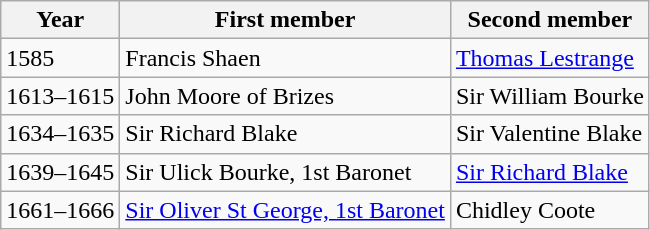<table class="wikitable">
<tr>
<th>Year</th>
<th>First member</th>
<th>Second member</th>
</tr>
<tr>
<td>1585</td>
<td>Francis Shaen</td>
<td><a href='#'>Thomas Lestrange</a></td>
</tr>
<tr>
<td>1613–1615</td>
<td>John Moore of Brizes</td>
<td>Sir William Bourke</td>
</tr>
<tr>
<td>1634–1635</td>
<td>Sir Richard Blake</td>
<td>Sir Valentine Blake</td>
</tr>
<tr>
<td>1639–1645</td>
<td>Sir Ulick Bourke, 1st Baronet</td>
<td><a href='#'>Sir Richard Blake</a></td>
</tr>
<tr>
<td>1661–1666</td>
<td><a href='#'>Sir Oliver St George, 1st Baronet</a></td>
<td>Chidley Coote</td>
</tr>
</table>
